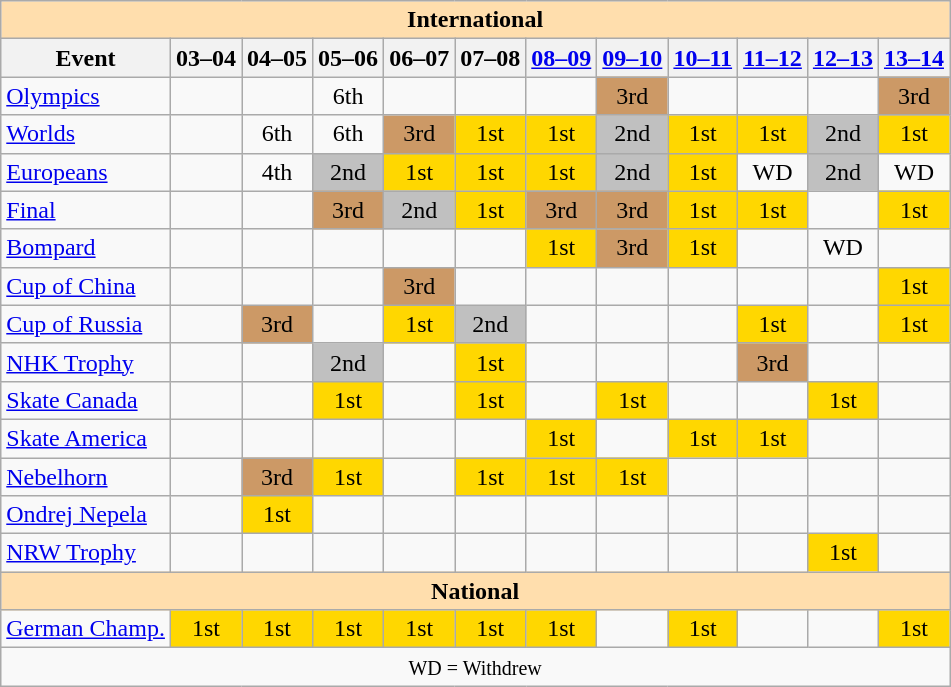<table class="wikitable" style="text-align:center">
<tr>
<th style="background-color: #ffdead; " colspan=12 align=center>International</th>
</tr>
<tr>
<th>Event</th>
<th>03–04</th>
<th>04–05</th>
<th>05–06</th>
<th>06–07</th>
<th>07–08</th>
<th><a href='#'>08–09</a></th>
<th><a href='#'>09–10</a></th>
<th><a href='#'>10–11</a></th>
<th><a href='#'>11–12</a></th>
<th><a href='#'>12–13</a></th>
<th><a href='#'>13–14</a></th>
</tr>
<tr>
<td align=left><a href='#'>Olympics</a></td>
<td></td>
<td></td>
<td>6th</td>
<td></td>
<td></td>
<td></td>
<td bgcolor=cc9966>3rd</td>
<td></td>
<td></td>
<td></td>
<td bgcolor=cc9966>3rd</td>
</tr>
<tr>
<td align=left><a href='#'>Worlds</a></td>
<td></td>
<td>6th</td>
<td>6th</td>
<td bgcolor=cc9966>3rd</td>
<td bgcolor=gold>1st</td>
<td bgcolor=gold>1st</td>
<td bgcolor=silver>2nd</td>
<td bgcolor=gold>1st</td>
<td bgcolor=gold>1st</td>
<td bgcolor=silver>2nd</td>
<td bgcolor=gold>1st</td>
</tr>
<tr>
<td align=left><a href='#'>Europeans</a></td>
<td></td>
<td>4th</td>
<td bgcolor=silver>2nd</td>
<td bgcolor=gold>1st</td>
<td bgcolor=gold>1st</td>
<td bgcolor=gold>1st</td>
<td bgcolor=silver>2nd</td>
<td bgcolor=gold>1st</td>
<td>WD</td>
<td bgcolor=silver>2nd</td>
<td>WD</td>
</tr>
<tr>
<td align=left> <a href='#'>Final</a></td>
<td></td>
<td></td>
<td bgcolor=cc9966>3rd</td>
<td bgcolor=silver>2nd</td>
<td bgcolor=gold>1st</td>
<td bgcolor=cc9966>3rd</td>
<td bgcolor=cc9966>3rd</td>
<td bgcolor=gold>1st</td>
<td bgcolor=gold>1st</td>
<td></td>
<td bgcolor=gold>1st</td>
</tr>
<tr>
<td align=left> <a href='#'>Bompard</a></td>
<td></td>
<td></td>
<td></td>
<td></td>
<td></td>
<td bgcolor=gold>1st</td>
<td bgcolor=cc9966>3rd</td>
<td bgcolor=gold>1st</td>
<td></td>
<td>WD</td>
<td></td>
</tr>
<tr>
<td align=left> <a href='#'>Cup of China</a></td>
<td></td>
<td></td>
<td></td>
<td bgcolor=cc9966>3rd</td>
<td></td>
<td></td>
<td></td>
<td></td>
<td></td>
<td></td>
<td bgcolor=gold>1st</td>
</tr>
<tr>
<td align=left> <a href='#'>Cup of Russia</a></td>
<td></td>
<td bgcolor=cc9966>3rd</td>
<td></td>
<td bgcolor=gold>1st</td>
<td bgcolor=silver>2nd</td>
<td></td>
<td></td>
<td></td>
<td bgcolor=gold>1st</td>
<td></td>
<td bgcolor=gold>1st</td>
</tr>
<tr>
<td align=left> <a href='#'>NHK Trophy</a></td>
<td></td>
<td></td>
<td bgcolor=silver>2nd</td>
<td></td>
<td bgcolor=gold>1st</td>
<td></td>
<td></td>
<td></td>
<td bgcolor=cc9966>3rd</td>
<td></td>
<td></td>
</tr>
<tr>
<td align=left> <a href='#'>Skate Canada</a></td>
<td></td>
<td></td>
<td bgcolor=gold>1st</td>
<td></td>
<td bgcolor=gold>1st</td>
<td></td>
<td bgcolor=gold>1st</td>
<td></td>
<td></td>
<td bgcolor=gold>1st</td>
<td></td>
</tr>
<tr>
<td align=left> <a href='#'>Skate America</a></td>
<td></td>
<td></td>
<td></td>
<td></td>
<td></td>
<td bgcolor=gold>1st</td>
<td></td>
<td bgcolor=gold>1st</td>
<td bgcolor=gold>1st</td>
<td></td>
<td></td>
</tr>
<tr>
<td align=left><a href='#'>Nebelhorn</a></td>
<td></td>
<td bgcolor=cc9966>3rd</td>
<td bgcolor=gold>1st</td>
<td></td>
<td bgcolor=gold>1st</td>
<td bgcolor=gold>1st</td>
<td bgcolor=gold>1st</td>
<td></td>
<td></td>
<td></td>
<td></td>
</tr>
<tr>
<td align=left><a href='#'>Ondrej Nepela</a></td>
<td></td>
<td bgcolor=gold>1st</td>
<td></td>
<td></td>
<td></td>
<td></td>
<td></td>
<td></td>
<td></td>
<td></td>
<td></td>
</tr>
<tr>
<td align=left><a href='#'>NRW Trophy</a></td>
<td></td>
<td></td>
<td></td>
<td></td>
<td></td>
<td></td>
<td></td>
<td></td>
<td></td>
<td bgcolor=gold>1st</td>
<td></td>
</tr>
<tr>
<th style="background-color: #ffdead; " colspan=12 align=center>National</th>
</tr>
<tr>
<td align=left><a href='#'>German Champ.</a></td>
<td bgcolor=gold>1st</td>
<td bgcolor=gold>1st</td>
<td bgcolor=gold>1st</td>
<td bgcolor=gold>1st</td>
<td bgcolor=gold>1st</td>
<td bgcolor=gold>1st</td>
<td></td>
<td bgcolor=gold>1st</td>
<td></td>
<td></td>
<td bgcolor=gold>1st</td>
</tr>
<tr>
<td colspan=12 align=center><small> WD = Withdrew </small></td>
</tr>
</table>
